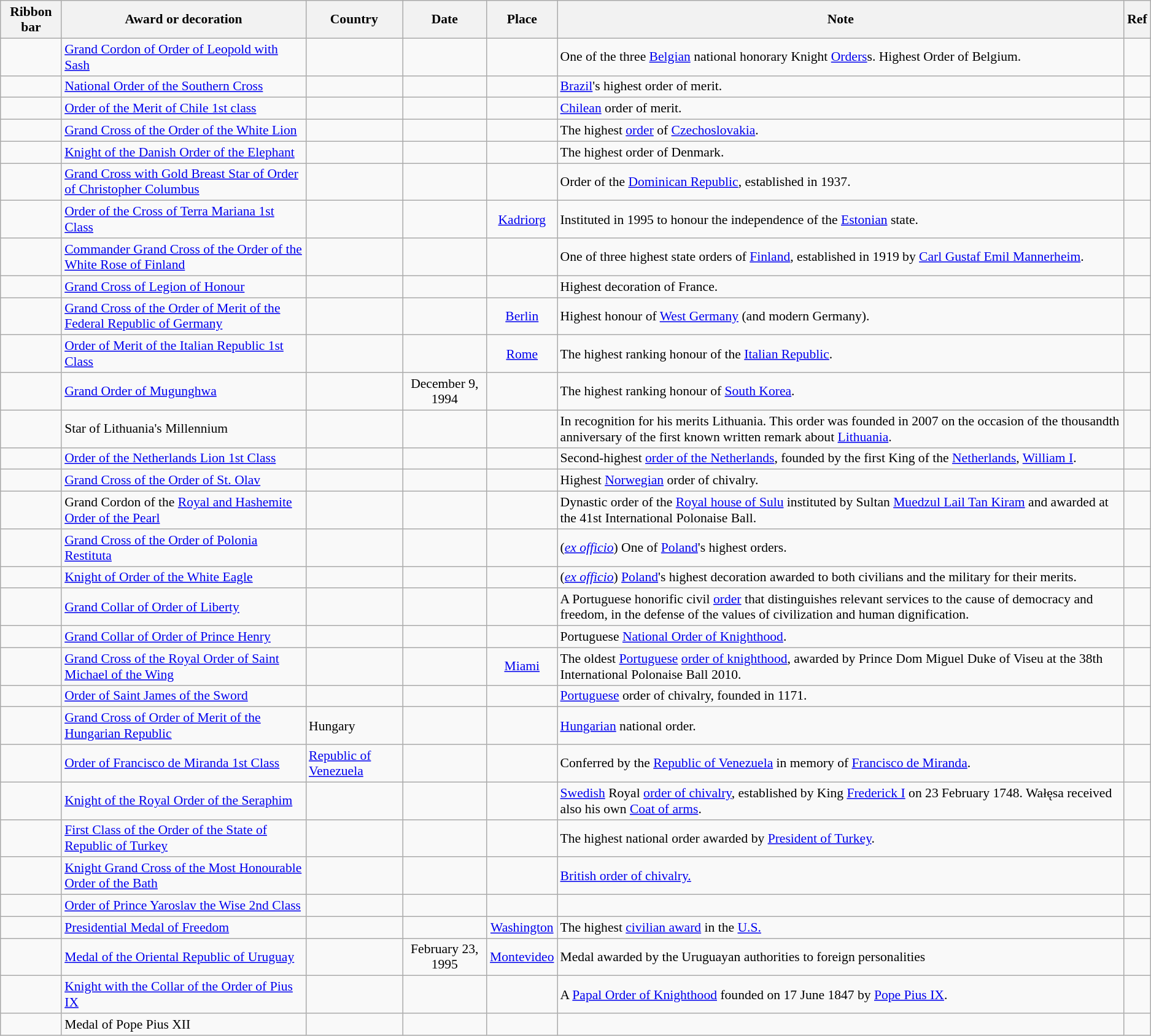<table class="wikitable sortable" style="font-size: 90%;">
<tr>
<th class="unsortable">Ribbon bar</th>
<th>Award or decoration</th>
<th>Country</th>
<th>Date</th>
<th>Place</th>
<th class="unsortable">Note</th>
<th class="unsortable">Ref</th>
</tr>
<tr>
<td></td>
<td><a href='#'>Grand Cordon of Order of Leopold with Sash</a></td>
<td></td>
<td align=center></td>
<td align=center></td>
<td>One of the three <a href='#'>Belgian</a> national honorary Knight <a href='#'>Orders</a>s. Highest Order of Belgium.</td>
<td></td>
</tr>
<tr>
<td></td>
<td><a href='#'>National Order of the Southern Cross</a></td>
<td></td>
<td align=center></td>
<td align=center></td>
<td><a href='#'>Brazil</a>'s highest order of merit.</td>
<td></td>
</tr>
<tr>
<td></td>
<td><a href='#'>Order of the Merit of Chile 1st class</a></td>
<td></td>
<td align=center></td>
<td align=center></td>
<td><a href='#'>Chilean</a> order of merit.</td>
<td></td>
</tr>
<tr>
<td></td>
<td><a href='#'>Grand Cross of the Order of the White Lion</a></td>
<td></td>
<td align=center></td>
<td align=center></td>
<td>The highest <a href='#'>order</a> of <a href='#'>Czechoslovakia</a>.</td>
<td></td>
</tr>
<tr>
<td></td>
<td><a href='#'>Knight of the Danish Order of the Elephant</a></td>
<td></td>
<td align=center></td>
<td align=center></td>
<td>The highest order of Denmark.</td>
<td></td>
</tr>
<tr>
<td></td>
<td><a href='#'>Grand Cross with Gold Breast Star of Order of Christopher Columbus</a></td>
<td></td>
<td align=center></td>
<td align=center></td>
<td>Order of the <a href='#'>Dominican Republic</a>, established in 1937.</td>
<td></td>
</tr>
<tr>
<td></td>
<td><a href='#'>Order of the Cross of Terra Mariana 1st Class</a></td>
<td></td>
<td align=center></td>
<td align=center><a href='#'>Kadriorg</a></td>
<td>Instituted in 1995 to honour the independence of the <a href='#'>Estonian</a> state.</td>
<td></td>
</tr>
<tr>
<td></td>
<td><a href='#'>Commander Grand Cross of the Order of the White Rose of Finland</a></td>
<td></td>
<td align=center></td>
<td align=center></td>
<td>One of three highest state orders of <a href='#'>Finland</a>, established in 1919 by <a href='#'>Carl Gustaf Emil Mannerheim</a>.</td>
<td></td>
</tr>
<tr>
<td></td>
<td><a href='#'>Grand Cross of Legion of Honour</a></td>
<td></td>
<td align=center></td>
<td align=center></td>
<td>Highest decoration of France.</td>
<td></td>
</tr>
<tr>
<td></td>
<td><a href='#'>Grand Cross of the Order of Merit of the Federal Republic of Germany</a></td>
<td></td>
<td align=center></td>
<td align=center><a href='#'>Berlin</a></td>
<td>Highest honour of <a href='#'>West Germany</a> (and modern Germany).</td>
<td></td>
</tr>
<tr>
<td></td>
<td><a href='#'>Order of Merit of the Italian Republic 1st Class</a></td>
<td></td>
<td align=center></td>
<td align=center><a href='#'>Rome</a></td>
<td>The highest ranking honour of the <a href='#'>Italian Republic</a>.</td>
<td></td>
</tr>
<tr>
<td></td>
<td><a href='#'>Grand Order of Mugunghwa</a></td>
<td></td>
<td align=center>December 9, 1994</td>
<td align=center></td>
<td>The highest ranking honour of <a href='#'>South Korea</a>.</td>
<td></td>
</tr>
<tr>
<td></td>
<td>Star of Lithuania's Millennium</td>
<td></td>
<td align=center></td>
<td align=center></td>
<td>In recognition for his merits Lithuania. This order was founded in 2007 on the occasion of the thousandth anniversary of the first known written remark about <a href='#'>Lithuania</a>.</td>
<td></td>
</tr>
<tr>
<td></td>
<td><a href='#'>Order of the Netherlands Lion 1st Class</a></td>
<td></td>
<td align=center></td>
<td align=center></td>
<td>Second-highest <a href='#'>order of the Netherlands</a>, founded by the first King of the <a href='#'>Netherlands</a>, <a href='#'>William I</a>.</td>
<td></td>
</tr>
<tr>
<td></td>
<td><a href='#'>Grand Cross of the Order of St. Olav</a></td>
<td></td>
<td align=center></td>
<td align=center></td>
<td>Highest <a href='#'>Norwegian</a> order of chivalry.</td>
<td></td>
</tr>
<tr>
<td></td>
<td>Grand Cordon of the <a href='#'>Royal and Hashemite Order of the Pearl</a></td>
<td></td>
<td></td>
<td></td>
<td>Dynastic order of the <a href='#'>Royal house of Sulu</a> instituted by Sultan <a href='#'>Muedzul Lail Tan Kiram</a> and awarded at the 41st International Polonaise Ball.</td>
<td></td>
</tr>
<tr>
<td></td>
<td><a href='#'>Grand Cross of the Order of Polonia Restituta</a></td>
<td></td>
<td align=center></td>
<td align=center></td>
<td>(<em><a href='#'>ex officio</a></em>) One of <a href='#'>Poland</a>'s highest orders.</td>
<td></td>
</tr>
<tr>
<td></td>
<td><a href='#'>Knight of Order of the White Eagle</a></td>
<td></td>
<td align=center></td>
<td align=center></td>
<td>(<em><a href='#'>ex officio</a></em>) <a href='#'>Poland</a>'s highest decoration awarded to both civilians and the military for their merits.</td>
<td></td>
</tr>
<tr>
<td></td>
<td><a href='#'>Grand Collar of Order of Liberty</a></td>
<td></td>
<td align=center></td>
<td align=center></td>
<td>A Portuguese honorific civil <a href='#'>order</a> that distinguishes relevant services to the cause of democracy and freedom, in the defense of the values of civilization and human dignification.</td>
<td></td>
</tr>
<tr>
<td></td>
<td><a href='#'>Grand Collar of Order of Prince Henry</a></td>
<td></td>
<td align=center></td>
<td align=center></td>
<td>Portuguese <a href='#'>National Order of Knighthood</a>.</td>
<td></td>
</tr>
<tr>
<td></td>
<td><a href='#'>Grand Cross of the Royal Order of Saint Michael of the Wing</a></td>
<td></td>
<td align=center></td>
<td align=center><a href='#'>Miami</a></td>
<td>The oldest <a href='#'>Portuguese</a> <a href='#'>order of knighthood</a>, awarded by Prince Dom Miguel Duke of Viseu at the 38th International Polonaise Ball 2010.</td>
<td></td>
</tr>
<tr>
<td></td>
<td><a href='#'>Order of Saint James of the Sword</a></td>
<td></td>
<td align=center></td>
<td align=center></td>
<td><a href='#'>Portuguese</a> order of chivalry, founded in 1171.</td>
<td></td>
</tr>
<tr>
<td></td>
<td><a href='#'>Grand Cross of Order of Merit of the Hungarian Republic</a></td>
<td> Hungary</td>
<td align=center></td>
<td align=center></td>
<td><a href='#'>Hungarian</a> national order.</td>
<td></td>
</tr>
<tr>
<td></td>
<td><a href='#'>Order of Francisco de Miranda 1st Class</a></td>
<td> <a href='#'>Republic of Venezuela</a></td>
<td align=center></td>
<td align=center></td>
<td>Conferred by the <a href='#'>Republic of Venezuela</a> in memory of <a href='#'>Francisco de Miranda</a>.</td>
<td></td>
</tr>
<tr>
<td></td>
<td><a href='#'>Knight of the Royal Order of the Seraphim</a></td>
<td></td>
<td align=center></td>
<td align=center></td>
<td><a href='#'>Swedish</a> Royal <a href='#'>order of chivalry</a>, established by King <a href='#'>Frederick I</a> on 23 February 1748. Wałęsa received also his own <a href='#'>Coat of arms</a>.</td>
<td></td>
</tr>
<tr>
<td></td>
<td><a href='#'>First Class of the Order of the State of Republic of Turkey</a></td>
<td></td>
<td align=center></td>
<td align=center></td>
<td>The highest national order awarded by <a href='#'>President of Turkey</a>.</td>
<td></td>
</tr>
<tr>
<td></td>
<td><a href='#'>Knight Grand Cross of the Most Honourable Order of the Bath</a></td>
<td></td>
<td align="center"></td>
<td align="center"></td>
<td><a href='#'>British order of chivalry.</a></td>
<td></td>
</tr>
<tr>
<td></td>
<td><a href='#'>Order of Prince Yaroslav the Wise 2nd Class</a></td>
<td></td>
<td align=center></td>
<td align=center></td>
<td></td>
<td></td>
</tr>
<tr>
<td></td>
<td><a href='#'>Presidential Medal of Freedom</a></td>
<td></td>
<td align=center></td>
<td align=center><a href='#'>Washington</a></td>
<td>The highest <a href='#'>civilian award</a> in the <a href='#'>U.S.</a></td>
<td></td>
</tr>
<tr>
<td></td>
<td><a href='#'>Medal of the Oriental Republic of Uruguay</a></td>
<td></td>
<td align=center>February 23, 1995</td>
<td align=center><a href='#'>Montevideo</a></td>
<td>Medal awarded by the Uruguayan authorities to foreign personalities</td>
<td></td>
</tr>
<tr>
<td></td>
<td><a href='#'>Knight with the Collar of the Order of Pius IX</a></td>
<td></td>
<td align=center></td>
<td align=center></td>
<td>A <a href='#'>Papal Order of Knighthood</a> founded on 17 June 1847 by <a href='#'>Pope Pius IX</a>.</td>
<td></td>
</tr>
<tr>
<td></td>
<td>Medal of Pope Pius XII</td>
<td></td>
<td align=center></td>
<td align=center></td>
<td></td>
<td></td>
</tr>
</table>
